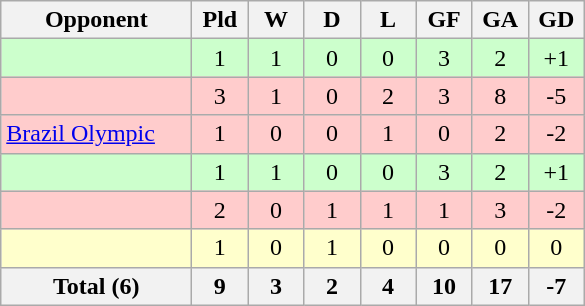<table class="wikitable sortable" style="text-align: center">
<tr>
<th width=120>Opponent<br></th>
<th width=30>Pld<br></th>
<th width=30>W<br></th>
<th width=30>D<br></th>
<th width=30>L<br></th>
<th width=30>GF<br></th>
<th width=30>GA<br></th>
<th width=30>GD<br></th>
</tr>
<tr style="background-color:#CCFFCC">
<td style="text-align:left;"></td>
<td>1</td>
<td>1</td>
<td>0</td>
<td>0</td>
<td>3</td>
<td>2</td>
<td>+1</td>
</tr>
<tr style="background-color:#FFCCCC">
<td style="text-align:left;"></td>
<td>3</td>
<td>1</td>
<td>0</td>
<td>2</td>
<td>3</td>
<td>8</td>
<td>-5</td>
</tr>
<tr style="background-color:#FFCCCC">
<td style="text-align:left;"> <a href='#'>Brazil Olympic</a></td>
<td>1</td>
<td>0</td>
<td>0</td>
<td>1</td>
<td>0</td>
<td>2</td>
<td>-2</td>
</tr>
<tr style="background-color:#CCFFCC">
<td style="text-align:left;"></td>
<td>1</td>
<td>1</td>
<td>0</td>
<td>0</td>
<td>3</td>
<td>2</td>
<td>+1</td>
</tr>
<tr style="background-color:#FFCCCC">
<td style="text-align:left;"></td>
<td>2</td>
<td>0</td>
<td>1</td>
<td>1</td>
<td>1</td>
<td>3</td>
<td>-2</td>
</tr>
<tr style="background-color:#FFFFCC">
<td style="text-align:left;"></td>
<td>1</td>
<td>0</td>
<td>1</td>
<td>0</td>
<td>0</td>
<td>0</td>
<td>0</td>
</tr>
<tr>
<th>Total (6)</th>
<th>9</th>
<th>3</th>
<th>2</th>
<th>4</th>
<th>10</th>
<th>17</th>
<th>-7</th>
</tr>
</table>
